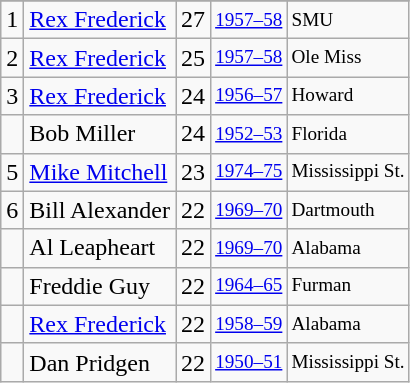<table class="wikitable">
<tr>
</tr>
<tr>
<td>1</td>
<td><a href='#'>Rex Frederick</a></td>
<td>27</td>
<td style="font-size:80%;"><a href='#'>1957–58</a></td>
<td style="font-size:80%;">SMU</td>
</tr>
<tr>
<td>2</td>
<td><a href='#'>Rex Frederick</a></td>
<td>25</td>
<td style="font-size:80%;"><a href='#'>1957–58</a></td>
<td style="font-size:80%;">Ole Miss</td>
</tr>
<tr>
<td>3</td>
<td><a href='#'>Rex Frederick</a></td>
<td>24</td>
<td style="font-size:80%;"><a href='#'>1956–57</a></td>
<td style="font-size:80%;">Howard</td>
</tr>
<tr>
<td></td>
<td>Bob Miller</td>
<td>24</td>
<td style="font-size:80%;"><a href='#'>1952–53</a></td>
<td style="font-size:80%;">Florida</td>
</tr>
<tr>
<td>5</td>
<td><a href='#'>Mike Mitchell</a></td>
<td>23</td>
<td style="font-size:80%;"><a href='#'>1974–75</a></td>
<td style="font-size:80%;">Mississippi St.</td>
</tr>
<tr>
<td>6</td>
<td>Bill Alexander</td>
<td>22</td>
<td style="font-size:80%;"><a href='#'>1969–70</a></td>
<td style="font-size:80%;">Dartmouth</td>
</tr>
<tr>
<td></td>
<td>Al Leapheart</td>
<td>22</td>
<td style="font-size:80%;"><a href='#'>1969–70</a></td>
<td style="font-size:80%;">Alabama</td>
</tr>
<tr>
<td></td>
<td>Freddie Guy</td>
<td>22</td>
<td style="font-size:80%;"><a href='#'>1964–65</a></td>
<td style="font-size:80%;">Furman</td>
</tr>
<tr>
<td></td>
<td><a href='#'>Rex Frederick</a></td>
<td>22</td>
<td style="font-size:80%;"><a href='#'>1958–59</a></td>
<td style="font-size:80%;">Alabama</td>
</tr>
<tr>
<td></td>
<td>Dan Pridgen</td>
<td>22</td>
<td style="font-size:80%;"><a href='#'>1950–51</a></td>
<td style="font-size:80%;">Mississippi St.</td>
</tr>
</table>
